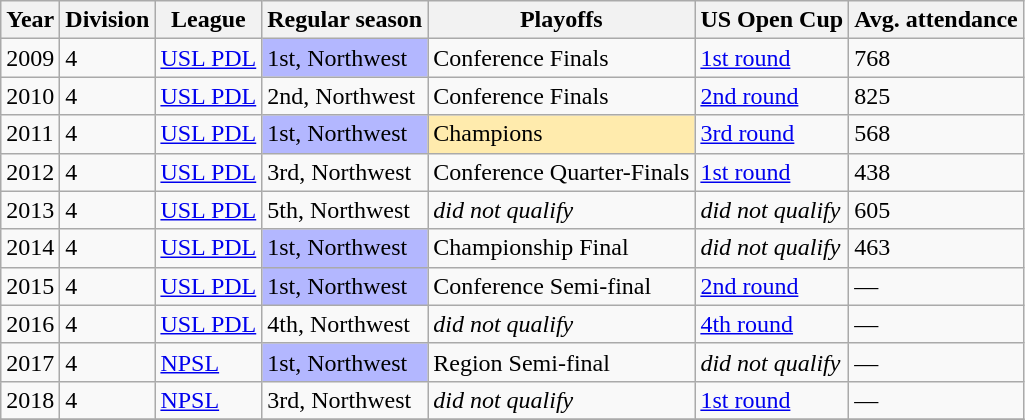<table class="wikitable">
<tr>
<th>Year</th>
<th>Division</th>
<th>League</th>
<th>Regular season</th>
<th>Playoffs</th>
<th>US Open Cup</th>
<th>Avg. attendance</th>
</tr>
<tr>
<td>2009</td>
<td>4</td>
<td><a href='#'>USL PDL</a></td>
<td bgcolor="B3B7FF">1st, Northwest</td>
<td>Conference Finals</td>
<td><a href='#'>1st round</a></td>
<td>768</td>
</tr>
<tr>
<td>2010</td>
<td>4</td>
<td><a href='#'>USL PDL</a></td>
<td>2nd, Northwest</td>
<td>Conference Finals</td>
<td><a href='#'>2nd round</a></td>
<td>825</td>
</tr>
<tr>
<td>2011</td>
<td>4</td>
<td><a href='#'>USL PDL</a></td>
<td bgcolor="B3B7FF">1st, Northwest</td>
<td bgcolor="FFEBAD">Champions</td>
<td><a href='#'>3rd round</a></td>
<td>568</td>
</tr>
<tr>
<td>2012</td>
<td>4</td>
<td><a href='#'>USL PDL</a></td>
<td>3rd, Northwest</td>
<td>Conference Quarter-Finals</td>
<td><a href='#'>1st round</a></td>
<td>438</td>
</tr>
<tr>
<td>2013</td>
<td>4</td>
<td><a href='#'>USL PDL</a></td>
<td>5th, Northwest</td>
<td><em>did not qualify</em></td>
<td><em>did not qualify</em></td>
<td>605</td>
</tr>
<tr>
<td>2014</td>
<td>4</td>
<td><a href='#'>USL PDL</a></td>
<td bgcolor="B3B7FF">1st, Northwest</td>
<td>Championship Final</td>
<td><em>did not qualify</em></td>
<td>463</td>
</tr>
<tr>
<td>2015</td>
<td>4</td>
<td><a href='#'>USL PDL</a></td>
<td bgcolor="B3B7FF">1st, Northwest</td>
<td>Conference Semi-final</td>
<td><a href='#'>2nd round</a></td>
<td>—</td>
</tr>
<tr>
<td>2016</td>
<td>4</td>
<td><a href='#'>USL PDL</a></td>
<td>4th, Northwest</td>
<td><em>did not qualify</em></td>
<td><a href='#'>4th round</a></td>
<td>—</td>
</tr>
<tr>
<td>2017</td>
<td>4</td>
<td><a href='#'>NPSL</a></td>
<td bgcolor="B3B7FF">1st, Northwest</td>
<td>Region Semi-final</td>
<td><em>did not qualify</em></td>
<td>—</td>
</tr>
<tr>
<td>2018</td>
<td>4</td>
<td><a href='#'>NPSL</a></td>
<td>3rd, Northwest</td>
<td><em>did not qualify</em></td>
<td><a href='#'>1st round</a></td>
<td>—</td>
</tr>
<tr>
</tr>
</table>
